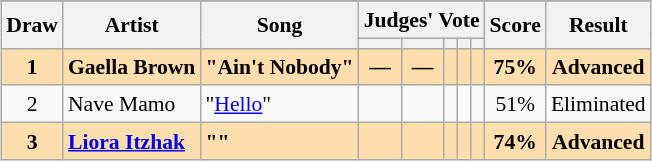<table class="sortable wikitable" style="margin: 1em auto 1em auto; text-align:center; font-size:90%; line-height:18px;">
<tr>
</tr>
<tr>
<th rowspan="2">Draw</th>
<th rowspan="2">Artist</th>
<th rowspan="2">Song</th>
<th colspan="5" class="unsortable">Judges' Vote</th>
<th rowspan="2">Score</th>
<th rowspan="2">Result</th>
</tr>
<tr>
<th class="unsortable"></th>
<th class="unsortable"></th>
<th class="unsortable"></th>
<th class="unsortable"></th>
<th class="unsortable"></th>
</tr>
<tr style="font-weight:bold; background:navajowhite;">
<td>1</td>
<td align="left">Gaella Brown</td>
<td align="left">"Ain't Nobody"</td>
<td>—</td>
<td>—</td>
<td></td>
<td></td>
<td></td>
<td>75%</td>
<td>Advanced</td>
</tr>
<tr>
<td>2</td>
<td align="left">Nave Mamo</td>
<td align="left">"<a href='#'>Hello</a>"</td>
<td></td>
<td></td>
<td></td>
<td></td>
<td></td>
<td>51%</td>
<td>Eliminated</td>
</tr>
<tr style="font-weight:bold; background:navajowhite;">
<td>3</td>
<td align="left"><a href='#'>Liora Itzhak</a></td>
<td align="left">""</td>
<td></td>
<td></td>
<td></td>
<td></td>
<td></td>
<td>74%</td>
<td>Advanced</td>
</tr>
</table>
